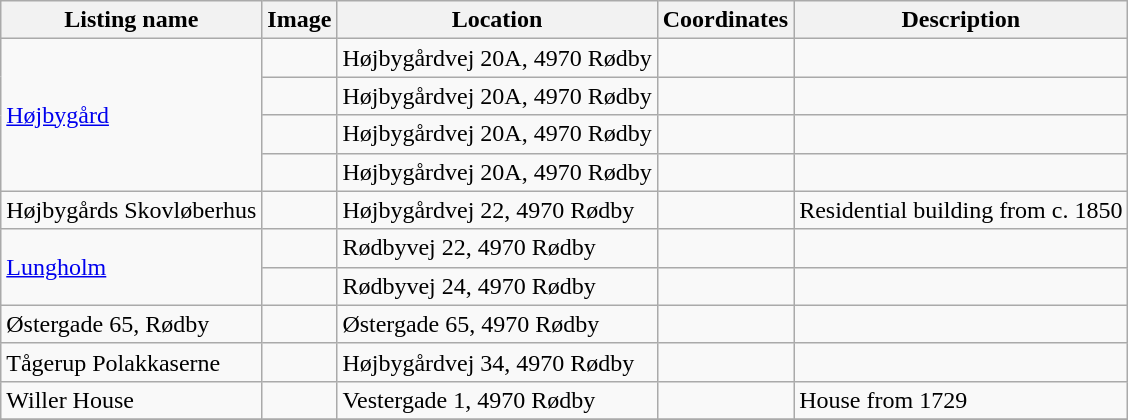<table class="wikitable sortable">
<tr>
<th>Listing name</th>
<th>Image</th>
<th>Location</th>
<th>Coordinates</th>
<th>Description</th>
</tr>
<tr>
<td rowspan="4"><a href='#'>Højbygård</a></td>
<td></td>
<td>Højbygårdvej 20A, 4970 Rødby</td>
<td></td>
<td></td>
</tr>
<tr>
<td></td>
<td>Højbygårdvej 20A, 4970 Rødby</td>
<td></td>
<td></td>
</tr>
<tr>
<td></td>
<td>Højbygårdvej 20A, 4970 Rødby</td>
<td></td>
<td></td>
</tr>
<tr>
<td></td>
<td>Højbygårdvej 20A, 4970 Rødby</td>
<td></td>
<td></td>
</tr>
<tr>
<td>Højbygårds Skovløberhus</td>
<td></td>
<td>Højbygårdvej 22, 4970 Rødby</td>
<td></td>
<td>Residential building from c. 1850</td>
</tr>
<tr>
<td rowspan="2"><a href='#'>Lungholm</a></td>
<td></td>
<td>Rødbyvej 22, 4970 Rødby</td>
<td></td>
<td></td>
</tr>
<tr>
<td></td>
<td>Rødbyvej 24, 4970 Rødby</td>
<td></td>
<td></td>
</tr>
<tr>
<td>Østergade 65, Rødby</td>
<td></td>
<td>Østergade 65, 4970 Rødby</td>
<td></td>
<td></td>
</tr>
<tr>
<td>Tågerup Polakkaserne</td>
<td></td>
<td>Højbygårdvej 34, 4970 Rødby</td>
<td></td>
<td></td>
</tr>
<tr>
<td>Willer House</td>
<td></td>
<td>Vestergade 1, 4970 Rødby</td>
<td></td>
<td>House from 1729</td>
</tr>
<tr>
</tr>
</table>
